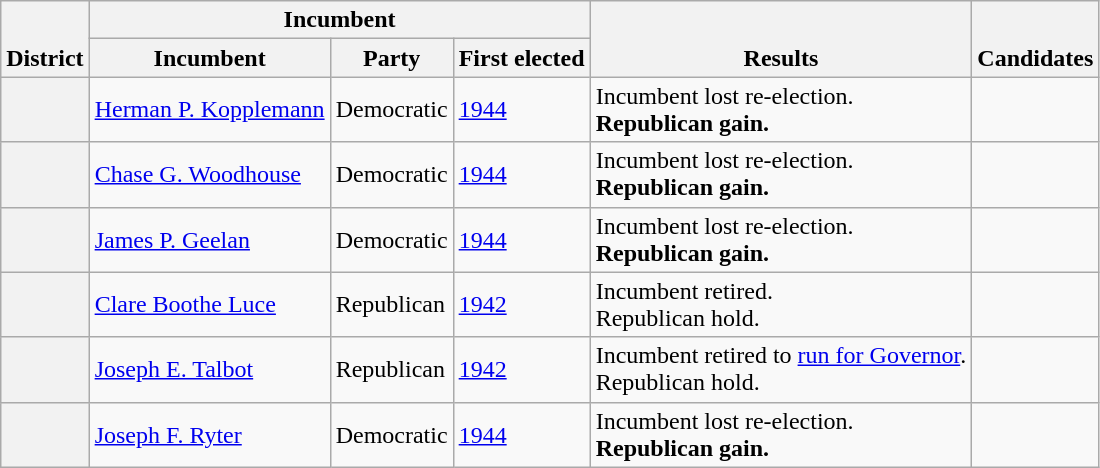<table class=wikitable>
<tr valign=bottom>
<th rowspan=2>District</th>
<th colspan=3>Incumbent</th>
<th rowspan=2>Results</th>
<th rowspan=2>Candidates</th>
</tr>
<tr>
<th>Incumbent</th>
<th>Party</th>
<th>First elected</th>
</tr>
<tr>
<th></th>
<td><a href='#'>Herman P. Kopplemann</a></td>
<td>Democratic</td>
<td><a href='#'>1944</a></td>
<td>Incumbent lost re-election.<br><strong>Republican gain.</strong></td>
<td nowrap></td>
</tr>
<tr>
<th></th>
<td><a href='#'>Chase G. Woodhouse</a></td>
<td>Democratic</td>
<td><a href='#'>1944</a></td>
<td>Incumbent lost re-election.<br><strong>Republican gain.</strong></td>
<td nowrap></td>
</tr>
<tr>
<th></th>
<td><a href='#'>James P. Geelan</a></td>
<td>Democratic</td>
<td><a href='#'>1944</a></td>
<td>Incumbent lost re-election.<br><strong>Republican gain.</strong></td>
<td nowrap></td>
</tr>
<tr>
<th></th>
<td><a href='#'>Clare Boothe Luce</a></td>
<td>Republican</td>
<td><a href='#'>1942</a></td>
<td>Incumbent retired.<br>Republican hold.</td>
<td nowrap></td>
</tr>
<tr>
<th></th>
<td><a href='#'>Joseph E. Talbot</a></td>
<td>Republican</td>
<td><a href='#'>1942</a></td>
<td>Incumbent retired to <a href='#'>run for Governor</a>.<br>Republican hold.</td>
<td nowrap></td>
</tr>
<tr>
<th></th>
<td><a href='#'>Joseph F. Ryter</a></td>
<td>Democratic</td>
<td><a href='#'>1944</a></td>
<td>Incumbent lost re-election.<br><strong>Republican gain.</strong></td>
<td nowrap></td>
</tr>
</table>
